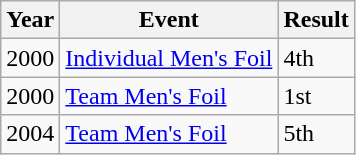<table class="wikitable">
<tr>
<th>Year</th>
<th>Event</th>
<th>Result</th>
</tr>
<tr>
<td>2000</td>
<td><a href='#'>Individual Men's Foil</a></td>
<td>4th</td>
</tr>
<tr>
<td>2000</td>
<td><a href='#'>Team Men's Foil</a></td>
<td>1st</td>
</tr>
<tr>
<td>2004</td>
<td><a href='#'>Team Men's Foil</a></td>
<td>5th</td>
</tr>
</table>
